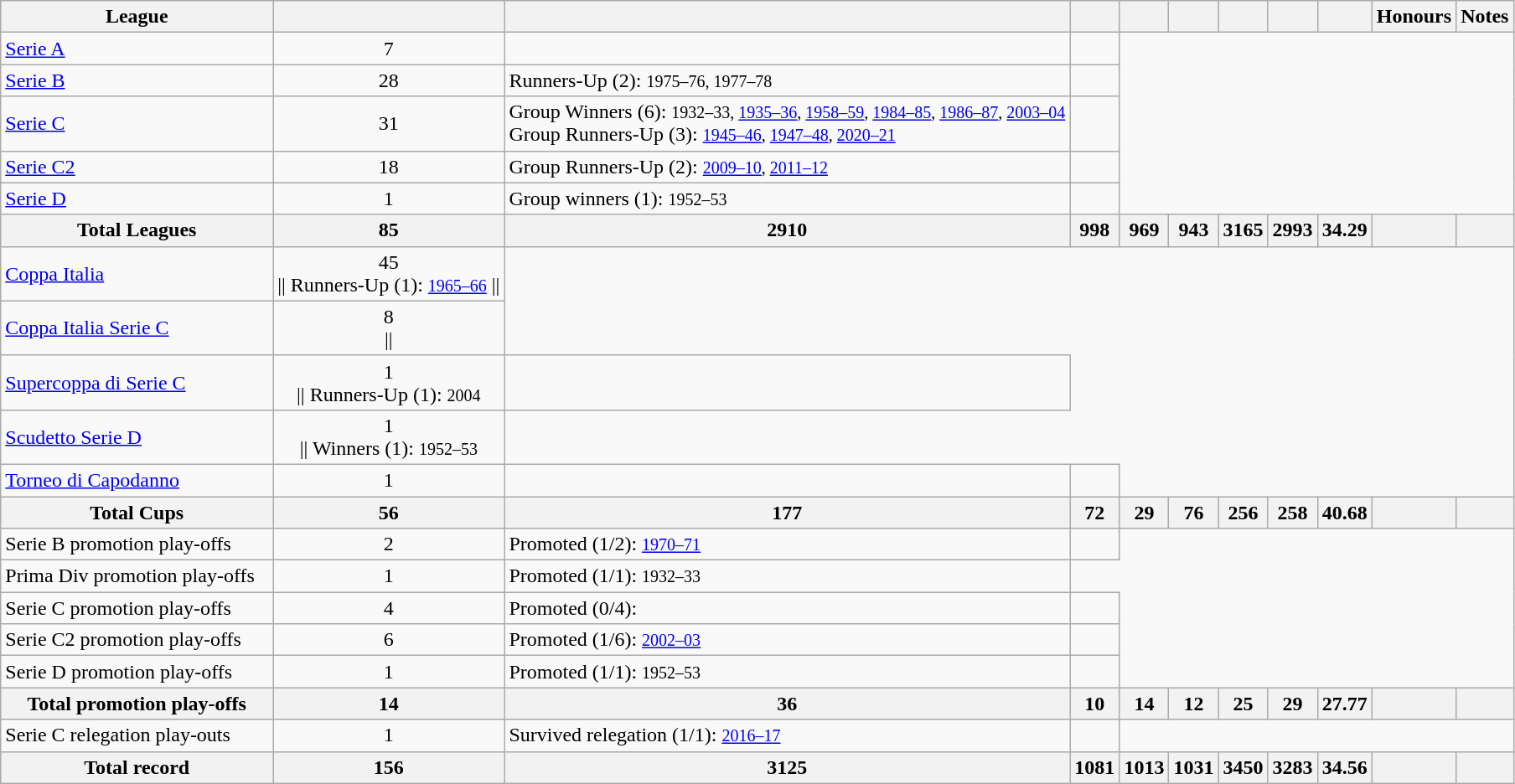<table class="wikitable">
<tr>
<th width=18%>League</th>
<th></th>
<th></th>
<th></th>
<th></th>
<th></th>
<th></th>
<th></th>
<th></th>
<th class="unsortable">Honours</th>
<th class="unsortable">Notes</th>
</tr>
<tr>
<td><a href='#'>Serie A</a></td>
<td align=center>7<br></td>
<td></td>
<td></td>
</tr>
<tr>
<td><a href='#'>Serie B</a></td>
<td align=center>28<br></td>
<td align=left>Runners-Up (2): <small>1975–76, 1977–78</small></td>
<td></td>
</tr>
<tr>
<td><a href='#'>Serie C</a></td>
<td align=center>31<br></td>
<td>Group Winners (6): <small>1932–33, <a href='#'>1935–36</a>, <a href='#'>1958–59</a>, <a href='#'>1984–85</a>, <a href='#'>1986–87</a>, <a href='#'>2003–04</a></small><br>Group Runners-Up (3): <small><a href='#'>1945–46</a>, <a href='#'>1947–48</a>, <a href='#'>2020–21</a></small></td>
<td></td>
</tr>
<tr>
<td><a href='#'>Serie C2</a></td>
<td align=center>18<br></td>
<td>Group Runners-Up (2): <small><a href='#'>2009–10</a>, <a href='#'>2011–12</a></small></td>
<td></td>
</tr>
<tr>
<td><a href='#'>Serie D</a></td>
<td align=center>1<br></td>
<td>Group winners (1): <small>1952–53</small></td>
<td></td>
</tr>
<tr>
<th>Total Leagues</th>
<th>85</th>
<th>2910</th>
<th>998</th>
<th>969</th>
<th>943</th>
<th>3165</th>
<th>2993</th>
<th>34.29</th>
<th></th>
<th></th>
</tr>
<tr>
<td><a href='#'>Coppa Italia</a></td>
<td align=center>45<br> || Runners-Up (1): <small><a href='#'>1965–66</a></small> ||</td>
</tr>
<tr>
<td><a href='#'>Coppa Italia Serie C</a></td>
<td align=center>8<br> ||</td>
</tr>
<tr>
<td><a href='#'>Supercoppa di Serie C</a></td>
<td align=center>1<br> || Runners-Up (1): <small>2004</small></td>
<td></td>
</tr>
<tr>
<td><a href='#'>Scudetto Serie D</a></td>
<td align=center>1<br> || Winners (1): <small>1952–53</small></td>
</tr>
<tr>
<td><a href='#'>Torneo di Capodanno</a></td>
<td align=center>1<br></td>
<td></td>
<td></td>
</tr>
<tr>
<th>Total Cups</th>
<th>56</th>
<th>177</th>
<th>72</th>
<th>29</th>
<th>76</th>
<th>256</th>
<th>258</th>
<th>40.68</th>
<th></th>
<th></th>
</tr>
<tr>
<td>Serie B promotion play-offs</td>
<td align=center>2<br></td>
<td>Promoted (1/2): <small><a href='#'>1970–71</a></small></td>
<td></td>
</tr>
<tr>
<td>Prima Div promotion play-offs</td>
<td align=center>1<br></td>
<td>Promoted (1/1): <small>1932–33</small></td>
</tr>
<tr>
<td>Serie C promotion play-offs</td>
<td align=center>4<br></td>
<td>Promoted (0/4):</td>
<td></td>
</tr>
<tr>
<td>Serie C2 promotion play-offs</td>
<td align=center>6<br></td>
<td>Promoted (1/6): <small><a href='#'>2002–03</a></small></td>
<td></td>
</tr>
<tr>
<td>Serie D promotion play-offs</td>
<td align=center>1<br></td>
<td>Promoted (1/1): <small>1952–53</small></td>
<td></td>
</tr>
<tr>
<th>Total promotion play-offs</th>
<th>14</th>
<th>36</th>
<th>10</th>
<th>14</th>
<th>12</th>
<th>25</th>
<th>29</th>
<th>27.77</th>
<th></th>
<th></th>
</tr>
<tr>
<td>Serie C relegation play-outs</td>
<td align=center>1<br></td>
<td>Survived relegation (1/1): <small><a href='#'>2016–17</a></small></td>
<td></td>
</tr>
<tr>
<th>Total record</th>
<th>156</th>
<th>3125</th>
<th>1081</th>
<th>1013</th>
<th>1031</th>
<th>3450</th>
<th>3283</th>
<th>34.56</th>
<th></th>
<th></th>
</tr>
</table>
